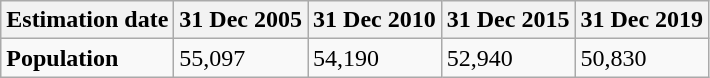<table class="wikitable">
<tr>
<th>Estimation date</th>
<th>31 Dec 2005</th>
<th>31 Dec 2010</th>
<th>31 Dec 2015</th>
<th>31 Dec 2019</th>
</tr>
<tr>
<td><strong>Population</strong></td>
<td>55,097</td>
<td>54,190</td>
<td>52,940</td>
<td>50,830</td>
</tr>
</table>
